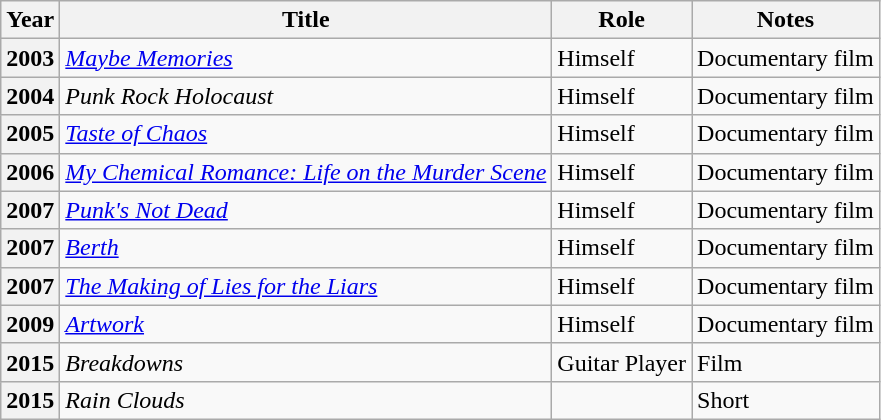<table class="wikitable plainrowheaders sortable">
<tr>
<th scope="col">Year</th>
<th scope="col">Title</th>
<th scope="col">Role</th>
<th class="unsortable" scope="col">Notes</th>
</tr>
<tr>
<th scope="row">2003</th>
<td><em><a href='#'>Maybe Memories</a></em></td>
<td>Himself</td>
<td>Documentary film</td>
</tr>
<tr>
<th scope="row">2004</th>
<td><em>Punk Rock Holocaust</em></td>
<td>Himself</td>
<td>Documentary film</td>
</tr>
<tr>
<th>2005</th>
<td><em><a href='#'>Taste of Chaos</a></em></td>
<td>Himself</td>
<td>Documentary film</td>
</tr>
<tr>
<th scope="row">2006</th>
<td><em><a href='#'>My Chemical Romance: Life on the Murder Scene</a></em></td>
<td>Himself</td>
<td>Documentary film</td>
</tr>
<tr>
<th scope="row">2007</th>
<td><em><a href='#'>Punk's Not Dead</a></em></td>
<td>Himself</td>
<td>Documentary film</td>
</tr>
<tr>
<th scope="row">2007</th>
<td><em><a href='#'>Berth</a></em></td>
<td>Himself</td>
<td>Documentary film</td>
</tr>
<tr>
<th scope="row">2007</th>
<td><em><a href='#'>The Making of Lies for the Liars</a></em></td>
<td>Himself</td>
<td>Documentary film</td>
</tr>
<tr>
<th scope="row">2009</th>
<td><em><a href='#'>Artwork</a></em></td>
<td>Himself</td>
<td>Documentary film</td>
</tr>
<tr>
<th scope="row">2015</th>
<td><em>Breakdowns</em></td>
<td>Guitar Player</td>
<td>Film</td>
</tr>
<tr>
<th scope="row">2015</th>
<td><em>Rain Clouds</em></td>
<td></td>
<td>Short</td>
</tr>
</table>
